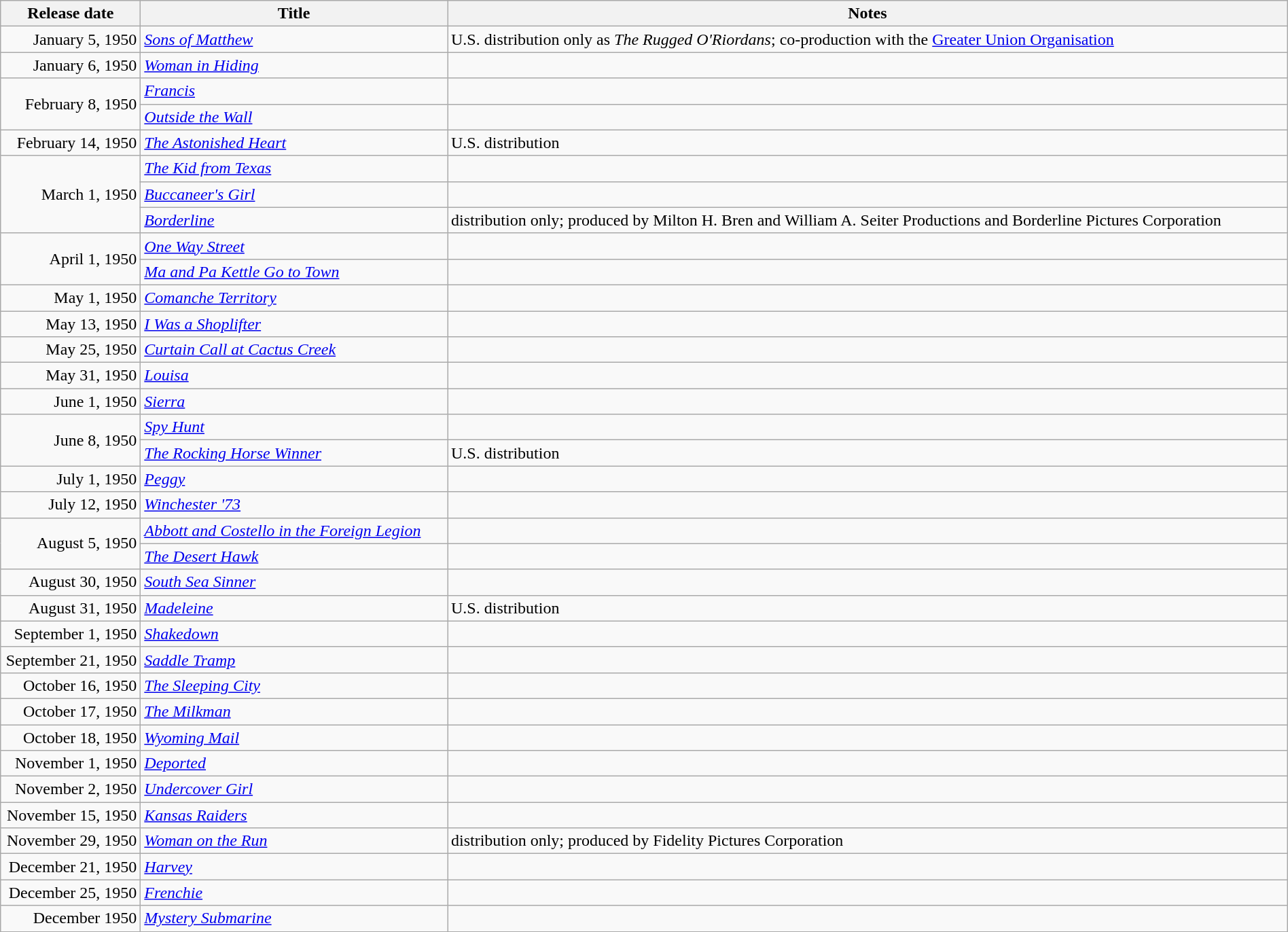<table class="wikitable sortable" style="width:100%;">
<tr>
<th scope="col" style="width:130px;">Release date</th>
<th>Title</th>
<th>Notes</th>
</tr>
<tr>
<td style="text-align:right;">January 5, 1950</td>
<td><em><a href='#'>Sons of Matthew</a></em></td>
<td>U.S. distribution only as <em>The Rugged O'Riordans</em>; co-production with the <a href='#'>Greater Union Organisation</a></td>
</tr>
<tr>
<td style="text-align:right;">January 6, 1950</td>
<td><em><a href='#'>Woman in Hiding</a></em></td>
<td></td>
</tr>
<tr>
<td style="text-align:right;" rowspan="2">February 8, 1950</td>
<td><em><a href='#'>Francis</a></em></td>
<td></td>
</tr>
<tr>
<td><em><a href='#'>Outside the Wall</a></em></td>
<td></td>
</tr>
<tr>
<td style="text-align:right;">February 14, 1950</td>
<td><em><a href='#'>The Astonished Heart</a></em></td>
<td>U.S. distribution</td>
</tr>
<tr>
<td style="text-align:right;" rowspan="3">March 1, 1950</td>
<td><em><a href='#'>The Kid from Texas</a></em></td>
<td></td>
</tr>
<tr>
<td><em><a href='#'>Buccaneer's Girl</a></em></td>
<td></td>
</tr>
<tr>
<td><em><a href='#'>Borderline</a></em></td>
<td>distribution only; produced by Milton H. Bren and William A. Seiter Productions and Borderline Pictures Corporation</td>
</tr>
<tr>
<td style="text-align:right;" rowspan="2">April 1, 1950</td>
<td><em><a href='#'>One Way Street</a></em></td>
<td></td>
</tr>
<tr>
<td><em><a href='#'>Ma and Pa Kettle Go to Town</a></em></td>
<td></td>
</tr>
<tr>
<td style="text-align:right;">May 1, 1950</td>
<td><em><a href='#'>Comanche Territory</a></em></td>
<td></td>
</tr>
<tr>
<td style="text-align:right;">May 13, 1950</td>
<td><em><a href='#'>I Was a Shoplifter</a></em></td>
<td></td>
</tr>
<tr>
<td style="text-align:right;">May 25, 1950</td>
<td><em><a href='#'>Curtain Call at Cactus Creek</a></em></td>
<td></td>
</tr>
<tr>
<td style="text-align:right;">May 31, 1950</td>
<td><em><a href='#'>Louisa</a></em></td>
<td></td>
</tr>
<tr>
<td style="text-align:right;">June 1, 1950</td>
<td><em><a href='#'>Sierra</a></em></td>
<td></td>
</tr>
<tr>
<td style="text-align:right;" rowspan="2">June 8, 1950</td>
<td><em><a href='#'>Spy Hunt</a></em></td>
<td></td>
</tr>
<tr>
<td><em><a href='#'>The Rocking Horse Winner</a></em></td>
<td>U.S. distribution</td>
</tr>
<tr>
<td style="text-align:right;">July 1, 1950</td>
<td><em><a href='#'>Peggy</a></em></td>
<td></td>
</tr>
<tr>
<td style="text-align:right;">July 12, 1950</td>
<td><em><a href='#'>Winchester '73</a></em></td>
<td></td>
</tr>
<tr>
<td style="text-align:right;" rowspan="2">August 5, 1950</td>
<td><em><a href='#'>Abbott and Costello in the Foreign Legion</a></em></td>
<td></td>
</tr>
<tr>
<td><em><a href='#'>The Desert Hawk</a></em></td>
<td></td>
</tr>
<tr>
<td style="text-align:right;">August 30, 1950</td>
<td><em><a href='#'>South Sea Sinner</a></em></td>
<td></td>
</tr>
<tr>
<td style="text-align:right;">August 31, 1950</td>
<td><em><a href='#'>Madeleine</a></em></td>
<td>U.S. distribution</td>
</tr>
<tr>
<td style="text-align:right;">September 1, 1950</td>
<td><em><a href='#'>Shakedown</a></em></td>
<td></td>
</tr>
<tr>
<td style="text-align:right;">September 21, 1950</td>
<td><em><a href='#'>Saddle Tramp</a></em></td>
<td></td>
</tr>
<tr>
<td style="text-align:right;">October 16, 1950</td>
<td><em><a href='#'>The Sleeping City</a></em></td>
<td></td>
</tr>
<tr>
<td style="text-align:right;">October 17, 1950</td>
<td><em><a href='#'>The Milkman</a></em></td>
<td></td>
</tr>
<tr>
<td style="text-align:right;">October 18, 1950</td>
<td><em><a href='#'>Wyoming Mail</a></em></td>
<td></td>
</tr>
<tr>
<td style="text-align:right;">November 1, 1950</td>
<td><em><a href='#'>Deported</a></em></td>
<td></td>
</tr>
<tr>
<td style="text-align:right;">November 2, 1950</td>
<td><em><a href='#'>Undercover Girl</a></em></td>
<td></td>
</tr>
<tr>
<td style="text-align:right;">November 15, 1950</td>
<td><em><a href='#'>Kansas Raiders</a></em></td>
<td></td>
</tr>
<tr>
<td style="text-align:right;">November 29, 1950</td>
<td><em><a href='#'>Woman on the Run</a></em></td>
<td>distribution only; produced by Fidelity Pictures Corporation</td>
</tr>
<tr>
<td style="text-align:right;">December 21, 1950</td>
<td><em><a href='#'>Harvey</a></em></td>
<td></td>
</tr>
<tr>
<td style="text-align:right;">December 25, 1950</td>
<td><em><a href='#'>Frenchie</a></em></td>
<td></td>
</tr>
<tr>
<td style="text-align:right;">December 1950</td>
<td><em><a href='#'>Mystery Submarine</a></em></td>
<td></td>
</tr>
<tr>
</tr>
</table>
